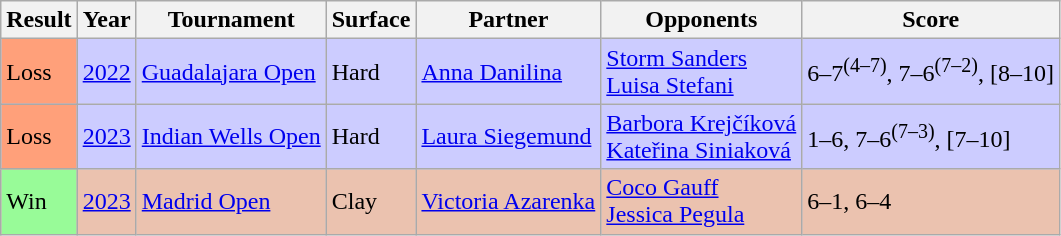<table class="sortable wikitable">
<tr>
<th>Result</th>
<th>Year</th>
<th>Tournament</th>
<th>Surface</th>
<th>Partner</th>
<th>Opponents</th>
<th class="unsortable">Score</th>
</tr>
<tr style="background:#ccccff;">
<td style=background:#ffa07a>Loss</td>
<td><a href='#'>2022</a></td>
<td><a href='#'>Guadalajara Open</a></td>
<td>Hard</td>
<td> <a href='#'>Anna Danilina</a></td>
<td> <a href='#'>Storm Sanders</a> <br>  <a href='#'>Luisa Stefani</a></td>
<td>6–7<sup>(4–7)</sup>, 7–6<sup>(7–2)</sup>, [8–10]</td>
</tr>
<tr style="background:#ccccff;">
<td style=background:#ffa07a>Loss</td>
<td><a href='#'>2023</a></td>
<td><a href='#'>Indian Wells Open</a></td>
<td>Hard</td>
<td> <a href='#'>Laura Siegemund</a></td>
<td> <a href='#'>Barbora Krejčíková</a> <br>  <a href='#'>Kateřina Siniaková</a></td>
<td>1–6, 7–6<sup>(7–3)</sup>, [7–10]</td>
</tr>
<tr style="background:#ebc2af;">
<td style=background:#98fb98>Win</td>
<td><a href='#'>2023</a></td>
<td><a href='#'>Madrid Open</a></td>
<td>Clay</td>
<td> <a href='#'>Victoria Azarenka</a></td>
<td> <a href='#'>Coco Gauff</a> <br>  <a href='#'>Jessica Pegula</a></td>
<td>6–1, 6–4</td>
</tr>
</table>
